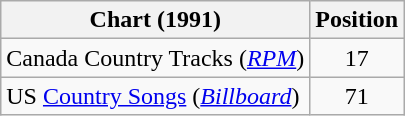<table class="wikitable sortable">
<tr>
<th scope="col">Chart (1991)</th>
<th scope="col">Position</th>
</tr>
<tr>
<td>Canada Country Tracks (<em><a href='#'>RPM</a></em>)</td>
<td align="center">17</td>
</tr>
<tr>
<td>US <a href='#'>Country Songs</a> (<em><a href='#'>Billboard</a></em>)</td>
<td align="center">71</td>
</tr>
</table>
